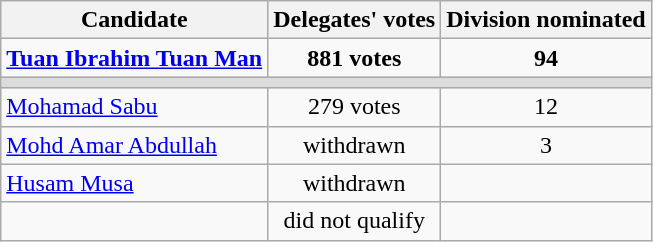<table class=wikitable style=text-align:center>
<tr>
<th>Candidate</th>
<th>Delegates' votes</th>
<th>Division nominated</th>
</tr>
<tr>
<td align=left><strong><a href='#'>Tuan Ibrahim Tuan Man</a></strong></td>
<td><strong>881 votes</strong></td>
<td><strong>94</strong></td>
</tr>
<tr>
<td colspan=3 bgcolor=dcdcdc></td>
</tr>
<tr>
<td align=left><a href='#'>Mohamad Sabu</a></td>
<td>279 votes</td>
<td>12</td>
</tr>
<tr>
<td align=left><a href='#'>Mohd Amar Abdullah</a></td>
<td>withdrawn</td>
<td>3</td>
</tr>
<tr>
<td align=left><a href='#'>Husam Musa</a></td>
<td>withdrawn</td>
<td></td>
</tr>
<tr>
<td align=left></td>
<td>did not qualify</td>
<td></td>
</tr>
</table>
